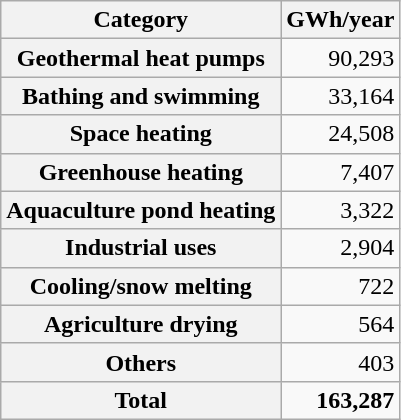<table class="wikitable" style="text-align:right;">
<tr>
<th scope="col">Category</th>
<th scope="col">GWh/year</th>
</tr>
<tr>
<th scope="row">Geothermal heat pumps</th>
<td>90,293</td>
</tr>
<tr>
<th scope="row">Bathing and swimming</th>
<td>33,164</td>
</tr>
<tr>
<th scope="row">Space heating</th>
<td>24,508</td>
</tr>
<tr>
<th scope="row">Greenhouse heating</th>
<td>7,407</td>
</tr>
<tr>
<th scope="row">Aquaculture pond heating</th>
<td>3,322</td>
</tr>
<tr>
<th scope="row">Industrial uses</th>
<td>2,904</td>
</tr>
<tr>
<th scope="row">Cooling/snow melting</th>
<td>722</td>
</tr>
<tr>
<th scope="row">Agriculture drying</th>
<td>564</td>
</tr>
<tr>
<th scope="row">Others</th>
<td>403</td>
</tr>
<tr>
<th scope="row" style="font-weight:bold;">Total</th>
<td style="font-weight:bold;">163,287</td>
</tr>
</table>
